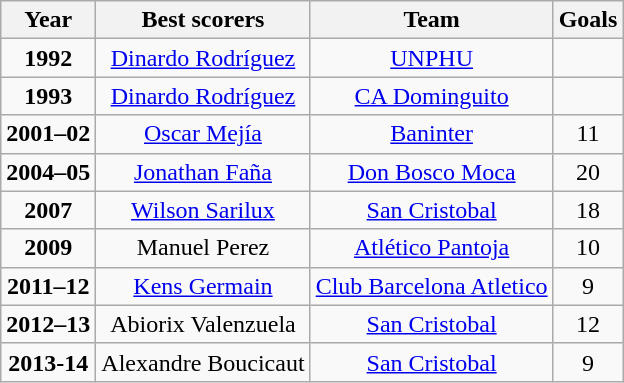<table class="wikitable" style="text-align:center;">
<tr>
<th>Year</th>
<th>Best scorers</th>
<th>Team</th>
<th>Goals</th>
</tr>
<tr>
<td><strong>1992</strong></td>
<td> <a href='#'>Dinardo Rodríguez</a></td>
<td><a href='#'>UNPHU</a></td>
<td></td>
</tr>
<tr>
<td><strong>1993</strong></td>
<td> <a href='#'>Dinardo Rodríguez</a></td>
<td><a href='#'>CA Dominguito</a></td>
<td></td>
</tr>
<tr>
<td><strong>2001–02</strong></td>
<td> <a href='#'>Oscar Mejía</a></td>
<td><a href='#'>Baninter</a></td>
<td>11</td>
</tr>
<tr>
<td><strong>2004–05</strong></td>
<td> <a href='#'>Jonathan Faña</a></td>
<td><a href='#'>Don Bosco Moca</a></td>
<td>20</td>
</tr>
<tr>
<td><strong>2007</strong></td>
<td> <a href='#'>Wilson Sarilux</a></td>
<td><a href='#'>San Cristobal</a></td>
<td>18</td>
</tr>
<tr>
<td><strong>2009</strong></td>
<td> Manuel Perez</td>
<td><a href='#'>Atlético Pantoja</a></td>
<td>10</td>
</tr>
<tr>
<td><strong>2011–12</strong></td>
<td> <a href='#'>Kens Germain</a></td>
<td><a href='#'>Club Barcelona Atletico</a></td>
<td>9</td>
</tr>
<tr>
<td><strong>2012–13</strong></td>
<td> Abiorix Valenzuela</td>
<td><a href='#'>San Cristobal</a></td>
<td>12</td>
</tr>
<tr>
<td><strong>2013-14</strong></td>
<td> Alexandre Boucicaut</td>
<td><a href='#'>San Cristobal</a></td>
<td>9</td>
</tr>
</table>
